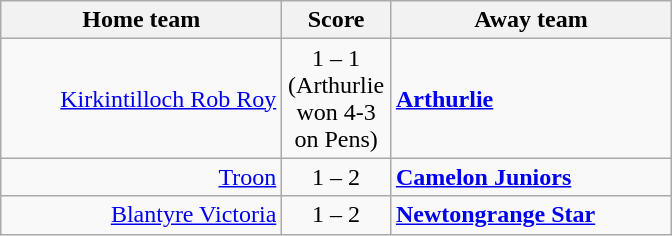<table border=0 cellpadding=4 cellspacing=0>
<tr>
<td valign="top"><br><table class="wikitable" style="border-collapse: collapse;">
<tr>
<th align="right" width="180">Home team</th>
<th align="center" width="65"> Score </th>
<th align="left" width="180">Away team</th>
</tr>
<tr>
<td style="text-align: right;"><a href='#'>Kirkintilloch Rob Roy</a></td>
<td style="text-align: center;">1 – 1 (Arthurlie won 4-3 on Pens)</td>
<td style="text-align: left;"><strong><a href='#'>Arthurlie</a></strong></td>
</tr>
<tr>
<td style="text-align: right;"><a href='#'>Troon</a></td>
<td style="text-align: center;">1 – 2</td>
<td style="text-align: left;"><strong><a href='#'>Camelon Juniors</a></strong></td>
</tr>
<tr>
<td style="text-align: right;"><a href='#'>Blantyre Victoria</a></td>
<td style="text-align: center;">1 – 2</td>
<td style="text-align: left;"><strong><a href='#'>Newtongrange Star</a></strong></td>
</tr>
</table>
</td>
</tr>
</table>
